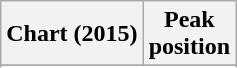<table class="wikitable plainrowheaders" style="text-align:center;">
<tr>
<th scope="col">Chart (2015)</th>
<th scope="col">Peak<br>position</th>
</tr>
<tr>
</tr>
<tr>
</tr>
</table>
